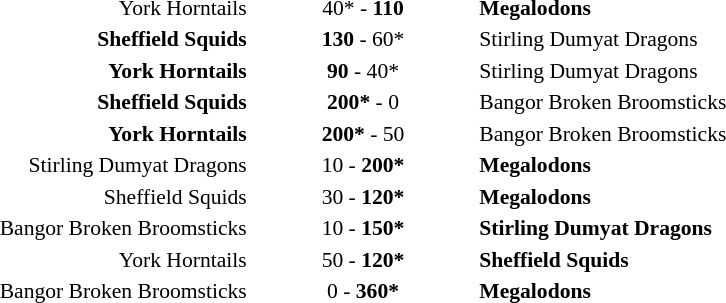<table width="100%" cellspacing="1">
<tr>
<th width="20%"></th>
<th width="12%"></th>
<th width="20%"></th>
<th></th>
</tr>
<tr>
</tr>
<tr style="font-size:90%">
<td align="right">York Horntails</td>
<td align="center">40* - <strong>110</strong></td>
<td><strong>Megalodons</strong></td>
</tr>
<tr>
</tr>
<tr style="font-size:90%">
<td align="right"><strong>Sheffield Squids</strong></td>
<td align="center"><strong>130</strong> - 60*</td>
<td>Stirling Dumyat Dragons</td>
</tr>
<tr>
</tr>
<tr style="font-size:90%">
<td align="right"><strong>York Horntails</strong></td>
<td align="center"><strong>90</strong> - 40*</td>
<td>Stirling Dumyat Dragons</td>
</tr>
<tr>
</tr>
<tr style="font-size:90%">
<td align="right"><strong>Sheffield Squids</strong></td>
<td align="center"><strong>200*</strong> - 0</td>
<td>Bangor Broken Broomsticks</td>
</tr>
<tr>
</tr>
<tr style="font-size:90%">
<td align="right"><strong>York Horntails</strong></td>
<td align="center"><strong>200*</strong> - 50</td>
<td>Bangor Broken Broomsticks</td>
</tr>
<tr>
</tr>
<tr style="font-size:90%">
<td align="right">Stirling Dumyat Dragons</td>
<td align="center">10 - <strong>200*</strong></td>
<td><strong>Megalodons</strong></td>
</tr>
<tr>
</tr>
<tr style="font-size:90%">
<td align="right">Sheffield Squids</td>
<td align="center">30 - <strong>120*</strong></td>
<td><strong>Megalodons</strong></td>
</tr>
<tr>
</tr>
<tr style="font-size:90%">
<td align="right">Bangor Broken Broomsticks</td>
<td align="center">10 - <strong>150*</strong></td>
<td><strong>Stirling Dumyat Dragons</strong></td>
</tr>
<tr>
</tr>
<tr style="font-size:90%">
<td align="right">York Horntails</td>
<td align="center">50 - <strong>120*</strong></td>
<td><strong>Sheffield Squids</strong></td>
</tr>
<tr>
</tr>
<tr style="font-size:90%">
<td align="right">Bangor Broken Broomsticks</td>
<td align="center">0 - <strong>360*</strong></td>
<td><strong>Megalodons</strong></td>
</tr>
</table>
